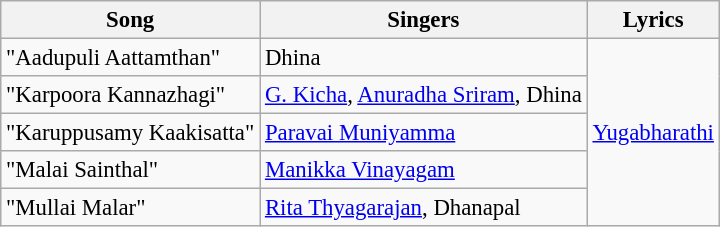<table class="wikitable" style="font-size:95%;">
<tr>
<th>Song</th>
<th>Singers</th>
<th>Lyrics</th>
</tr>
<tr>
<td>"Aadupuli Aattamthan"</td>
<td>Dhina</td>
<td rowspan=5><a href='#'>Yugabharathi</a></td>
</tr>
<tr>
<td>"Karpoora Kannazhagi"</td>
<td><a href='#'>G. Kicha</a>, <a href='#'>Anuradha Sriram</a>, Dhina</td>
</tr>
<tr>
<td>"Karuppusamy Kaakisatta"</td>
<td><a href='#'>Paravai Muniyamma</a></td>
</tr>
<tr>
<td>"Malai Sainthal"</td>
<td><a href='#'>Manikka Vinayagam</a></td>
</tr>
<tr>
<td>"Mullai Malar"</td>
<td><a href='#'>Rita Thyagarajan</a>, Dhanapal</td>
</tr>
</table>
